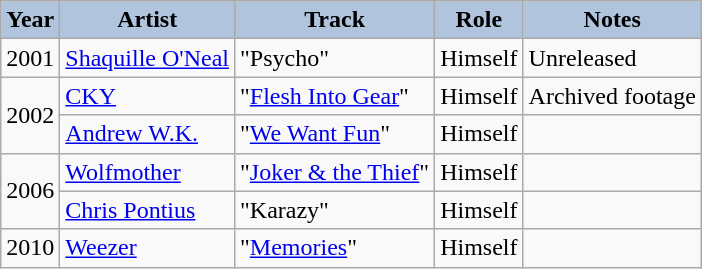<table class="wikitable">
<tr align="center">
<th style="background:#B0C4DE;">Year</th>
<th style="background:#B0C4DE;">Artist</th>
<th style="background:#B0C4DE;">Track</th>
<th style="background:#B0C4DE;">Role</th>
<th style="background:#B0C4DE;">Notes</th>
</tr>
<tr>
<td>2001</td>
<td><a href='#'>Shaquille O'Neal</a></td>
<td>"Psycho"</td>
<td>Himself</td>
<td>Unreleased</td>
</tr>
<tr>
<td rowspan="2">2002</td>
<td><a href='#'>CKY</a></td>
<td>"<a href='#'>Flesh Into Gear</a>"</td>
<td>Himself</td>
<td>Archived footage</td>
</tr>
<tr>
<td><a href='#'>Andrew W.K.</a></td>
<td>"<a href='#'>We Want Fun</a>"</td>
<td>Himself</td>
<td></td>
</tr>
<tr>
<td rowspan="2">2006</td>
<td><a href='#'>Wolfmother</a></td>
<td>"<a href='#'>Joker & the Thief</a>"</td>
<td>Himself</td>
<td></td>
</tr>
<tr>
<td><a href='#'>Chris Pontius</a></td>
<td>"Karazy"</td>
<td>Himself</td>
<td></td>
</tr>
<tr>
<td>2010</td>
<td><a href='#'>Weezer</a></td>
<td>"<a href='#'>Memories</a>"</td>
<td>Himself</td>
<td></td>
</tr>
</table>
